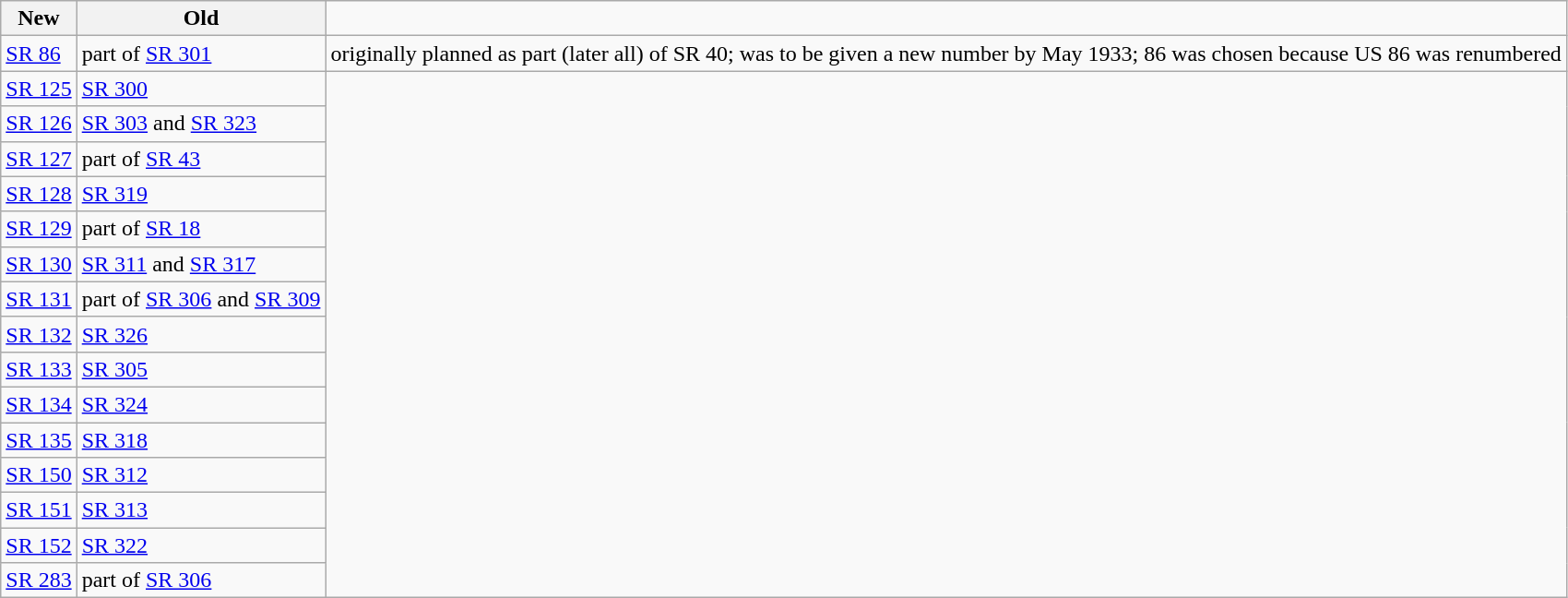<table class=wikitable>
<tr>
<th>New</th>
<th>Old</th>
</tr>
<tr>
<td><a href='#'>SR 86</a></td>
<td>part of <a href='#'>SR 301</a></td>
<td>originally planned as part (later all) of SR 40; was to be given a new number by May 1933; 86 was chosen because US 86 was renumbered</td>
</tr>
<tr>
<td><a href='#'>SR 125</a></td>
<td><a href='#'>SR 300</a></td>
</tr>
<tr>
<td><a href='#'>SR 126</a></td>
<td><a href='#'>SR 303</a> and <a href='#'>SR 323</a></td>
</tr>
<tr>
<td><a href='#'>SR 127</a></td>
<td>part of <a href='#'>SR 43</a></td>
</tr>
<tr>
<td><a href='#'>SR 128</a></td>
<td><a href='#'>SR 319</a></td>
</tr>
<tr>
<td><a href='#'>SR 129</a></td>
<td>part of <a href='#'>SR 18</a></td>
</tr>
<tr>
<td><a href='#'>SR 130</a></td>
<td><a href='#'>SR 311</a> and <a href='#'>SR 317</a></td>
</tr>
<tr>
<td><a href='#'>SR 131</a></td>
<td>part of <a href='#'>SR 306</a> and <a href='#'>SR 309</a></td>
</tr>
<tr>
<td><a href='#'>SR 132</a></td>
<td><a href='#'>SR 326</a></td>
</tr>
<tr>
<td><a href='#'>SR 133</a></td>
<td><a href='#'>SR 305</a></td>
</tr>
<tr>
<td><a href='#'>SR 134</a></td>
<td><a href='#'>SR 324</a></td>
</tr>
<tr>
<td><a href='#'>SR 135</a></td>
<td><a href='#'>SR 318</a></td>
</tr>
<tr>
<td><a href='#'>SR 150</a></td>
<td><a href='#'>SR 312</a></td>
</tr>
<tr>
<td><a href='#'>SR 151</a></td>
<td><a href='#'>SR 313</a></td>
</tr>
<tr>
<td><a href='#'>SR 152</a></td>
<td><a href='#'>SR 322</a></td>
</tr>
<tr>
<td><a href='#'>SR 283</a></td>
<td>part of <a href='#'>SR 306</a></td>
</tr>
</table>
